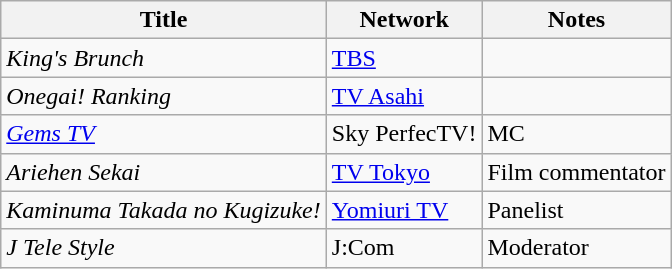<table class="wikitable">
<tr>
<th>Title</th>
<th>Network</th>
<th>Notes</th>
</tr>
<tr>
<td><em>King's Brunch</em></td>
<td><a href='#'>TBS</a></td>
<td></td>
</tr>
<tr>
<td><em>Onegai! Ranking</em></td>
<td><a href='#'>TV Asahi</a></td>
<td></td>
</tr>
<tr>
<td><em><a href='#'>Gems TV</a></em></td>
<td>Sky PerfecTV!</td>
<td>MC</td>
</tr>
<tr>
<td><em>Ariehen Sekai</em></td>
<td><a href='#'>TV Tokyo</a></td>
<td>Film commentator</td>
</tr>
<tr>
<td><em>Kaminuma Takada no Kugizuke!</em></td>
<td><a href='#'>Yomiuri TV</a></td>
<td>Panelist</td>
</tr>
<tr>
<td><em>J Tele Style</em></td>
<td>J:Com</td>
<td>Moderator</td>
</tr>
</table>
